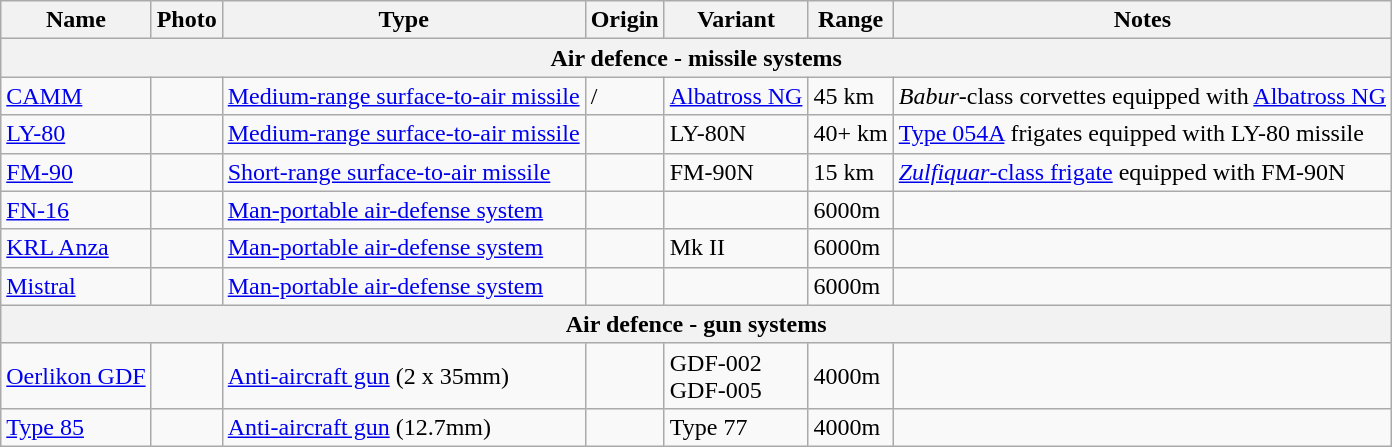<table class="wikitable">
<tr>
<th>Name</th>
<th>Photo</th>
<th>Type</th>
<th>Origin</th>
<th>Variant</th>
<th>Range</th>
<th>Notes</th>
</tr>
<tr>
<th colspan="7">Air defence - missile systems</th>
</tr>
<tr>
<td><a href='#'>CAMM</a></td>
<td></td>
<td><a href='#'>Medium-range surface-to-air missile</a></td>
<td> / </td>
<td><a href='#'>Albatross NG</a></td>
<td>45 km</td>
<td><em>Babur</em>-class corvettes equipped with <a href='#'>Albatross NG</a></td>
</tr>
<tr>
<td><a href='#'>LY-80</a></td>
<td></td>
<td><a href='#'>Medium-range surface-to-air missile</a></td>
<td></td>
<td>LY-80N</td>
<td>40+ km</td>
<td><a href='#'>Type 054A</a> frigates equipped with LY-80 missile</td>
</tr>
<tr>
<td><a href='#'>FM-90</a></td>
<td></td>
<td><a href='#'>Short-range surface-to-air missile</a></td>
<td></td>
<td>FM-90N</td>
<td>15 km</td>
<td><a href='#'><em>Zulfiquar</em>-class frigate</a> equipped with FM-90N</td>
</tr>
<tr>
<td><a href='#'>FN-16</a></td>
<td></td>
<td><a href='#'>Man-portable air-defense system</a></td>
<td></td>
<td></td>
<td>6000m</td>
<td></td>
</tr>
<tr>
<td><a href='#'>KRL Anza</a></td>
<td></td>
<td><a href='#'>Man-portable air-defense system</a></td>
<td></td>
<td>Mk II</td>
<td>6000m</td>
<td></td>
</tr>
<tr>
<td><a href='#'>Mistral</a></td>
<td></td>
<td><a href='#'>Man-portable air-defense system</a></td>
<td></td>
<td></td>
<td>6000m</td>
<td></td>
</tr>
<tr>
<th colspan="7">Air defence - gun systems</th>
</tr>
<tr>
<td><a href='#'>Oerlikon GDF</a></td>
<td></td>
<td><a href='#'>Anti-aircraft gun</a> (2 x 35mm)</td>
<td></td>
<td>GDF-002<br>GDF-005</td>
<td>4000m</td>
<td></td>
</tr>
<tr>
<td><a href='#'>Type 85</a></td>
<td></td>
<td><a href='#'>Anti-aircraft gun</a> (12.7mm)</td>
<td></td>
<td>Type 77</td>
<td>4000m</td>
<td></td>
</tr>
</table>
